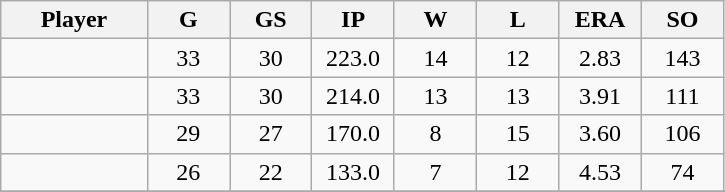<table class="wikitable sortable">
<tr>
<th bgcolor="#DDDDFF" width="16%">Player</th>
<th bgcolor="#DDDDFF" width="9%">G</th>
<th bgcolor="#DDDDFF" width="9%">GS</th>
<th bgcolor="#DDDDFF" width="9%">IP</th>
<th bgcolor="#DDDDFF" width="9%">W</th>
<th bgcolor="#DDDDFF" width="9%">L</th>
<th bgcolor="#DDDDFF" width="9%">ERA</th>
<th bgcolor="#DDDDFF" width="9%">SO</th>
</tr>
<tr align="center">
<td></td>
<td>33</td>
<td>30</td>
<td>223.0</td>
<td>14</td>
<td>12</td>
<td>2.83</td>
<td>143</td>
</tr>
<tr align="center">
<td></td>
<td>33</td>
<td>30</td>
<td>214.0</td>
<td>13</td>
<td>13</td>
<td>3.91</td>
<td>111</td>
</tr>
<tr align="center">
<td></td>
<td>29</td>
<td>27</td>
<td>170.0</td>
<td>8</td>
<td>15</td>
<td>3.60</td>
<td>106</td>
</tr>
<tr align="center">
<td></td>
<td>26</td>
<td>22</td>
<td>133.0</td>
<td>7</td>
<td>12</td>
<td>4.53</td>
<td>74</td>
</tr>
<tr align="center">
</tr>
</table>
